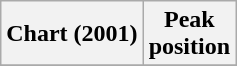<table class="wikitable plainrowheaders" style="text-align:center">
<tr>
<th>Chart (2001)</th>
<th>Peak<br>position</th>
</tr>
<tr>
</tr>
</table>
